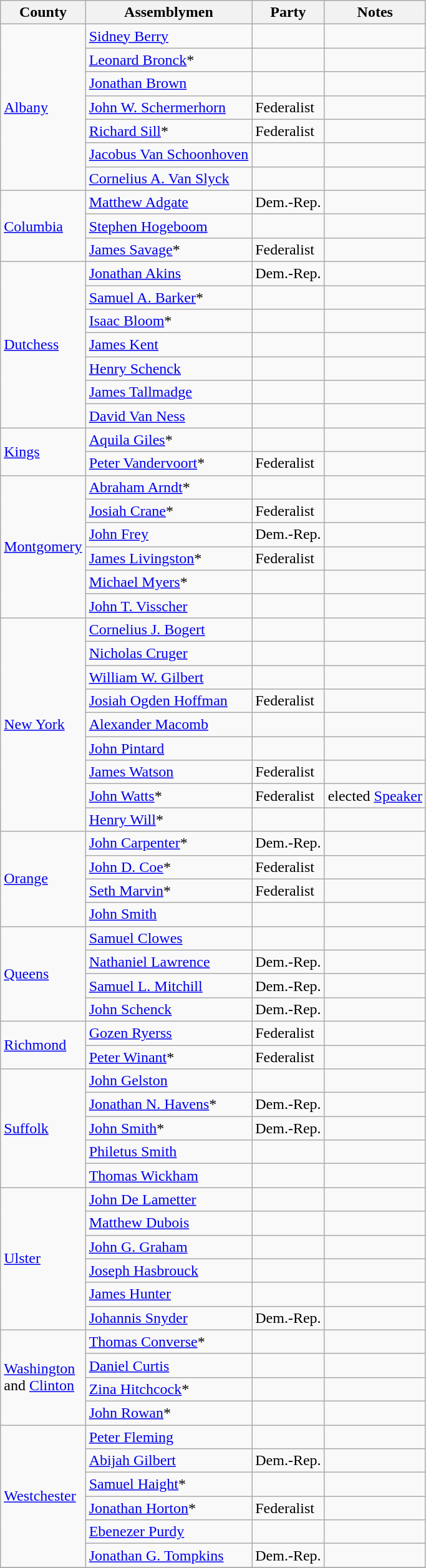<table class=wikitable>
<tr>
<th>County</th>
<th>Assemblymen</th>
<th>Party</th>
<th>Notes</th>
</tr>
<tr>
<td rowspan="7"><a href='#'>Albany</a></td>
<td><a href='#'>Sidney Berry</a></td>
<td></td>
<td></td>
</tr>
<tr>
<td><a href='#'>Leonard Bronck</a>*</td>
<td></td>
<td></td>
</tr>
<tr>
<td><a href='#'>Jonathan Brown</a></td>
<td></td>
<td></td>
</tr>
<tr>
<td><a href='#'>John W. Schermerhorn</a></td>
<td>Federalist</td>
<td></td>
</tr>
<tr>
<td><a href='#'>Richard Sill</a>*</td>
<td>Federalist</td>
<td></td>
</tr>
<tr>
<td><a href='#'>Jacobus Van Schoonhoven</a></td>
<td></td>
<td></td>
</tr>
<tr>
<td><a href='#'>Cornelius A. Van Slyck</a></td>
<td></td>
<td></td>
</tr>
<tr>
<td rowspan="3"><a href='#'>Columbia</a></td>
<td><a href='#'>Matthew Adgate</a></td>
<td>Dem.-Rep.</td>
<td></td>
</tr>
<tr>
<td><a href='#'>Stephen Hogeboom</a></td>
<td></td>
<td></td>
</tr>
<tr>
<td><a href='#'>James Savage</a>*</td>
<td>Federalist</td>
<td></td>
</tr>
<tr>
<td rowspan="7"><a href='#'>Dutchess</a></td>
<td><a href='#'>Jonathan Akins</a></td>
<td>Dem.-Rep.</td>
<td></td>
</tr>
<tr>
<td><a href='#'>Samuel A. Barker</a>*</td>
<td></td>
<td></td>
</tr>
<tr>
<td><a href='#'>Isaac Bloom</a>*</td>
<td></td>
<td></td>
</tr>
<tr>
<td><a href='#'>James Kent</a></td>
<td></td>
<td></td>
</tr>
<tr>
<td><a href='#'>Henry Schenck</a></td>
<td></td>
<td></td>
</tr>
<tr>
<td><a href='#'>James Tallmadge</a></td>
<td></td>
<td></td>
</tr>
<tr>
<td><a href='#'>David Van Ness</a></td>
<td></td>
<td></td>
</tr>
<tr>
<td rowspan="2"><a href='#'>Kings</a></td>
<td><a href='#'>Aquila Giles</a>*</td>
<td></td>
<td></td>
</tr>
<tr>
<td><a href='#'>Peter Vandervoort</a>*</td>
<td>Federalist</td>
<td></td>
</tr>
<tr>
<td rowspan="6"><a href='#'>Montgomery</a></td>
<td><a href='#'>Abraham Arndt</a>*</td>
<td></td>
<td></td>
</tr>
<tr>
<td><a href='#'>Josiah Crane</a>*</td>
<td>Federalist</td>
<td></td>
</tr>
<tr>
<td><a href='#'>John Frey</a></td>
<td>Dem.-Rep.</td>
<td></td>
</tr>
<tr>
<td><a href='#'>James Livingston</a>*</td>
<td>Federalist</td>
<td></td>
</tr>
<tr>
<td><a href='#'>Michael Myers</a>*</td>
<td></td>
<td></td>
</tr>
<tr>
<td><a href='#'>John T. Visscher</a></td>
<td></td>
<td></td>
</tr>
<tr>
<td rowspan="9"><a href='#'>New York</a></td>
<td><a href='#'>Cornelius J. Bogert</a></td>
<td></td>
<td></td>
</tr>
<tr>
<td><a href='#'>Nicholas Cruger</a></td>
<td></td>
<td></td>
</tr>
<tr>
<td><a href='#'>William W. Gilbert</a></td>
<td></td>
<td></td>
</tr>
<tr>
<td><a href='#'>Josiah Ogden Hoffman</a></td>
<td>Federalist</td>
<td></td>
</tr>
<tr>
<td><a href='#'>Alexander Macomb</a></td>
<td></td>
<td></td>
</tr>
<tr>
<td><a href='#'>John Pintard</a></td>
<td></td>
<td></td>
</tr>
<tr>
<td><a href='#'>James Watson</a></td>
<td>Federalist</td>
<td></td>
</tr>
<tr>
<td><a href='#'>John Watts</a>*</td>
<td>Federalist</td>
<td>elected <a href='#'>Speaker</a></td>
</tr>
<tr>
<td><a href='#'>Henry Will</a>*</td>
<td></td>
<td></td>
</tr>
<tr>
<td rowspan="4"><a href='#'>Orange</a></td>
<td><a href='#'>John Carpenter</a>*</td>
<td>Dem.-Rep.</td>
<td></td>
</tr>
<tr>
<td><a href='#'>John D. Coe</a>*</td>
<td>Federalist</td>
<td></td>
</tr>
<tr>
<td><a href='#'>Seth Marvin</a>*</td>
<td>Federalist</td>
<td></td>
</tr>
<tr>
<td><a href='#'>John Smith</a></td>
<td></td>
<td></td>
</tr>
<tr>
<td rowspan="4"><a href='#'>Queens</a></td>
<td><a href='#'>Samuel Clowes</a></td>
<td></td>
<td></td>
</tr>
<tr>
<td><a href='#'>Nathaniel Lawrence</a></td>
<td>Dem.-Rep.</td>
<td></td>
</tr>
<tr>
<td><a href='#'>Samuel L. Mitchill</a></td>
<td>Dem.-Rep.</td>
<td></td>
</tr>
<tr>
<td><a href='#'>John Schenck</a></td>
<td>Dem.-Rep.</td>
<td></td>
</tr>
<tr>
<td rowspan="2"><a href='#'>Richmond</a></td>
<td><a href='#'>Gozen Ryerss</a></td>
<td>Federalist</td>
<td></td>
</tr>
<tr>
<td><a href='#'>Peter Winant</a>*</td>
<td>Federalist</td>
<td></td>
</tr>
<tr>
<td rowspan="5"><a href='#'>Suffolk</a></td>
<td><a href='#'>John Gelston</a></td>
<td></td>
<td></td>
</tr>
<tr>
<td><a href='#'>Jonathan N. Havens</a>*</td>
<td>Dem.-Rep.</td>
<td></td>
</tr>
<tr>
<td><a href='#'>John Smith</a>*</td>
<td>Dem.-Rep.</td>
<td></td>
</tr>
<tr>
<td><a href='#'>Philetus Smith</a></td>
<td></td>
<td></td>
</tr>
<tr>
<td><a href='#'>Thomas Wickham</a></td>
<td></td>
<td></td>
</tr>
<tr>
<td rowspan="6"><a href='#'>Ulster</a></td>
<td><a href='#'>John De Lametter</a></td>
<td></td>
<td></td>
</tr>
<tr>
<td><a href='#'>Matthew Dubois</a></td>
<td></td>
<td></td>
</tr>
<tr>
<td><a href='#'>John G. Graham</a></td>
<td></td>
<td></td>
</tr>
<tr>
<td><a href='#'>Joseph Hasbrouck</a></td>
<td></td>
<td></td>
</tr>
<tr>
<td><a href='#'>James Hunter</a></td>
<td></td>
<td></td>
</tr>
<tr>
<td><a href='#'>Johannis Snyder</a></td>
<td>Dem.-Rep.</td>
<td></td>
</tr>
<tr>
<td rowspan="4"><a href='#'>Washington</a> <br>and <a href='#'>Clinton</a></td>
<td><a href='#'>Thomas Converse</a>*</td>
<td></td>
<td></td>
</tr>
<tr>
<td><a href='#'>Daniel Curtis</a></td>
<td></td>
<td></td>
</tr>
<tr>
<td><a href='#'>Zina Hitchcock</a>*</td>
<td></td>
<td></td>
</tr>
<tr>
<td><a href='#'>John Rowan</a>*</td>
<td></td>
<td></td>
</tr>
<tr>
<td rowspan="6"><a href='#'>Westchester</a></td>
<td><a href='#'>Peter Fleming</a></td>
<td></td>
<td></td>
</tr>
<tr>
<td><a href='#'>Abijah Gilbert</a></td>
<td>Dem.-Rep.</td>
<td></td>
</tr>
<tr>
<td><a href='#'>Samuel Haight</a>*</td>
<td></td>
<td></td>
</tr>
<tr>
<td><a href='#'>Jonathan Horton</a>*</td>
<td>Federalist</td>
<td></td>
</tr>
<tr>
<td><a href='#'>Ebenezer Purdy</a></td>
<td></td>
<td></td>
</tr>
<tr>
<td><a href='#'>Jonathan G. Tompkins</a></td>
<td>Dem.-Rep.</td>
<td></td>
</tr>
<tr>
</tr>
</table>
